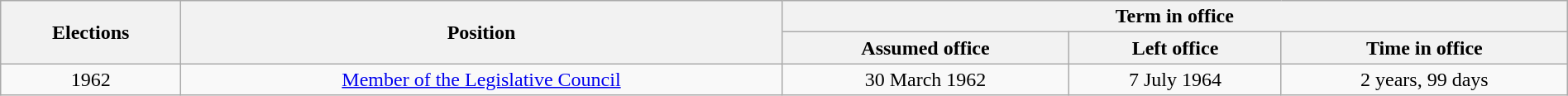<table class="wikitable" style="width:100%; text-align:center">
<tr>
<th rowspan=2>Elections</th>
<th rowspan=2>Position</th>
<th colspan=3>Term in office</th>
</tr>
<tr>
<th>Assumed office</th>
<th>Left office</th>
<th>Time in office</th>
</tr>
<tr>
<td>1962</td>
<td><a href='#'>Member of the Legislative Council</a></td>
<td>30 March 1962</td>
<td>7 July 1964</td>
<td>2 years, 99 days</td>
</tr>
</table>
